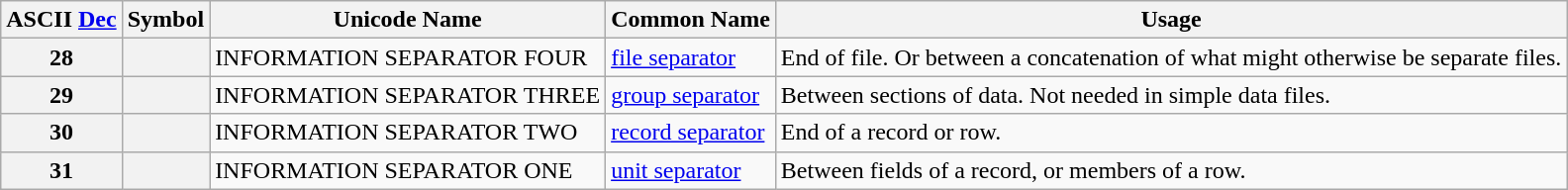<table class="wikitable">
<tr>
<th>ASCII <a href='#'>Dec</a></th>
<th>Symbol</th>
<th>Unicode Name</th>
<th>Common Name</th>
<th>Usage</th>
</tr>
<tr>
<th>28</th>
<th></th>
<td>INFORMATION SEPARATOR FOUR</td>
<td><a href='#'>file separator</a></td>
<td>End of file. Or between a concatenation of what might otherwise be separate files.</td>
</tr>
<tr>
<th>29</th>
<th></th>
<td>INFORMATION SEPARATOR THREE</td>
<td><a href='#'>group separator</a></td>
<td>Between sections of data. Not needed in simple data files.</td>
</tr>
<tr>
<th>30</th>
<th></th>
<td>INFORMATION SEPARATOR TWO</td>
<td><a href='#'>record separator</a></td>
<td>End of a record or row.</td>
</tr>
<tr>
<th>31</th>
<th></th>
<td>INFORMATION SEPARATOR ONE</td>
<td><a href='#'>unit separator</a></td>
<td>Between fields of a record, or members of a row.</td>
</tr>
</table>
